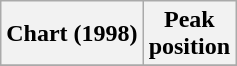<table class="wikitable sortable plainrowheaders">
<tr>
<th>Chart (1998)</th>
<th>Peak<br>position</th>
</tr>
<tr>
</tr>
</table>
